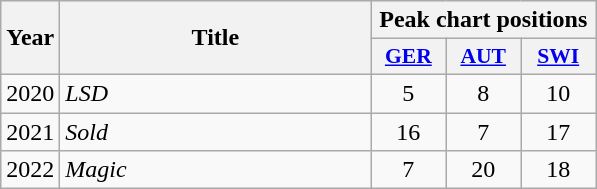<table class="wikitable">
<tr style="background: #eeeeee;">
<th style="width: 20px;" rowspan="2">Year</th>
<th style="width: 200px;" rowspan="2">Title</th>
<th colspan="3">Peak chart positions</th>
</tr>
<tr style="background: #eeeeee;">
<th scope="col" style="width:3em;font-size:90%;"><a href='#'>GER</a><br></th>
<th scope="col" style="width:3em;font-size:90%;"><a href='#'>AUT</a><br></th>
<th scope="col" style="width:3em;font-size:90%;"><a href='#'>SWI</a><br></th>
</tr>
<tr>
<td>2020</td>
<td><em>LSD</em></td>
<td align="center">5</td>
<td align="center">8</td>
<td align="center">10</td>
</tr>
<tr>
<td>2021</td>
<td><em>Sold</em></td>
<td align="center">16</td>
<td align="center">7</td>
<td align="center">17</td>
</tr>
<tr>
<td>2022</td>
<td><em>Magic</em></td>
<td align="center">7</td>
<td align="center">20</td>
<td align="center">18</td>
</tr>
</table>
